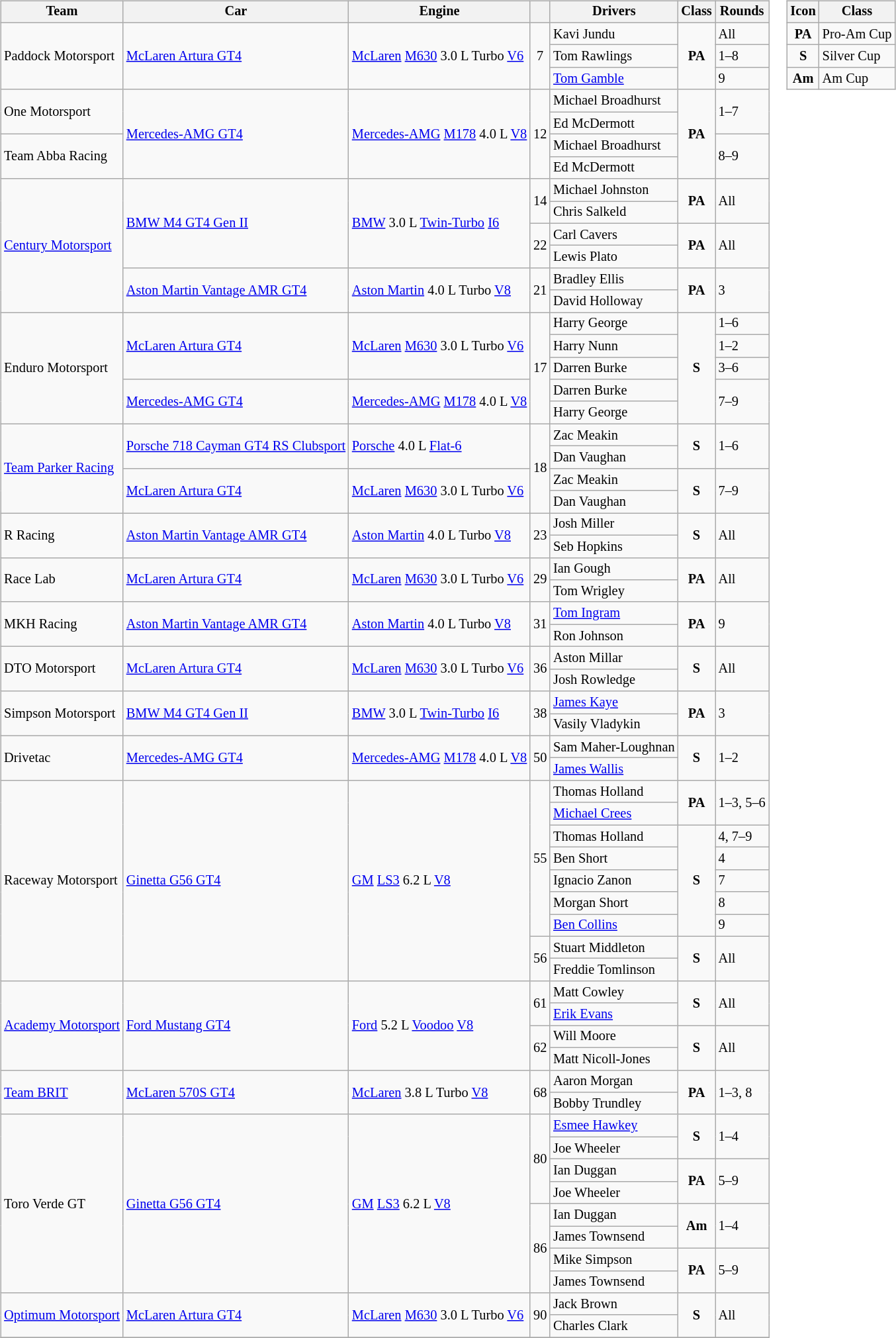<table>
<tr>
<td><br><table class="wikitable" style="font-size:85%">
<tr>
<th>Team</th>
<th>Car</th>
<th>Engine</th>
<th></th>
<th>Drivers</th>
<th>Class</th>
<th>Rounds</th>
</tr>
<tr>
<td rowspan="3"> Paddock Motorsport</td>
<td rowspan="3"><a href='#'>McLaren Artura GT4</a></td>
<td rowspan="3"><a href='#'>McLaren</a> <a href='#'>M630</a> 3.0 L Turbo <a href='#'>V6</a></td>
<td rowspan="3" align="center">7</td>
<td> Kavi Jundu</td>
<td rowspan="3" align="center"><strong><span>PA</span></strong></td>
<td>All</td>
</tr>
<tr>
<td> Tom Rawlings</td>
<td>1–8</td>
</tr>
<tr>
<td> <a href='#'>Tom Gamble</a></td>
<td>9</td>
</tr>
<tr>
<td rowspan="2"> One Motorsport</td>
<td rowspan="4"><a href='#'>Mercedes-AMG GT4</a></td>
<td rowspan="4"><a href='#'>Mercedes-AMG</a> <a href='#'>M178</a> 4.0 L <a href='#'>V8</a></td>
<td rowspan="4" align="center">12</td>
<td> Michael Broadhurst</td>
<td rowspan="4" align="center"><strong><span>PA</span></strong></td>
<td rowspan="2">1–7</td>
</tr>
<tr>
<td> Ed McDermott</td>
</tr>
<tr>
<td rowspan="2"> Team Abba Racing</td>
<td> Michael Broadhurst</td>
<td rowspan="2">8–9</td>
</tr>
<tr>
<td> Ed McDermott</td>
</tr>
<tr>
<td rowspan="6"> <a href='#'>Century Motorsport</a></td>
<td rowspan="4"><a href='#'>BMW M4 GT4 Gen II</a></td>
<td rowspan="4"><a href='#'>BMW</a> 3.0 L <a href='#'>Twin-Turbo</a> <a href='#'>I6</a></td>
<td rowspan="2" align="center">14</td>
<td> Michael Johnston</td>
<td rowspan="2" align="center"><strong><span>PA</span></strong></td>
<td rowspan="2">All</td>
</tr>
<tr>
<td> Chris Salkeld</td>
</tr>
<tr>
<td rowspan="2" align="center">22</td>
<td> Carl Cavers</td>
<td rowspan="2" align="center"><strong><span>PA</span></strong></td>
<td rowspan="2">All</td>
</tr>
<tr>
<td> Lewis Plato</td>
</tr>
<tr>
<td rowspan="2"><a href='#'>Aston Martin Vantage AMR GT4</a></td>
<td rowspan="2"><a href='#'>Aston Martin</a> 4.0 L Turbo <a href='#'>V8</a></td>
<td rowspan="2" align="center">21</td>
<td> Bradley Ellis</td>
<td rowspan="2" align="center"><strong><span>PA</span></strong></td>
<td rowspan="2">3</td>
</tr>
<tr>
<td> David Holloway</td>
</tr>
<tr>
<td rowspan="5"> Enduro Motorsport</td>
<td rowspan="3"><a href='#'>McLaren Artura GT4</a></td>
<td rowspan="3"><a href='#'>McLaren</a> <a href='#'>M630</a> 3.0 L Turbo <a href='#'>V6</a></td>
<td rowspan="5" align="center">17</td>
<td> Harry George</td>
<td rowspan="5" align="center"><strong><span>S</span></strong></td>
<td>1–6</td>
</tr>
<tr>
<td> Harry Nunn</td>
<td>1–2</td>
</tr>
<tr>
<td> Darren Burke</td>
<td>3–6</td>
</tr>
<tr>
<td rowspan="2"><a href='#'>Mercedes-AMG GT4</a></td>
<td rowspan="2"><a href='#'>Mercedes-AMG</a> <a href='#'>M178</a> 4.0 L <a href='#'>V8</a></td>
<td> Darren Burke</td>
<td rowspan="2">7–9</td>
</tr>
<tr>
<td> Harry George</td>
</tr>
<tr>
<td rowspan="4"> <a href='#'>Team Parker Racing</a></td>
<td rowspan="2"><a href='#'>Porsche 718 Cayman GT4 RS Clubsport</a></td>
<td rowspan="2"><a href='#'>Porsche</a> 4.0 L <a href='#'>Flat-6</a></td>
<td rowspan="4" align="center">18</td>
<td> Zac Meakin</td>
<td rowspan="2" align="center"><strong><span>S</span></strong></td>
<td rowspan="2">1–6</td>
</tr>
<tr>
<td> Dan Vaughan</td>
</tr>
<tr>
<td rowspan="2"><a href='#'>McLaren Artura GT4</a></td>
<td rowspan="2"><a href='#'>McLaren</a> <a href='#'>M630</a> 3.0 L Turbo <a href='#'>V6</a></td>
<td> Zac Meakin</td>
<td rowspan="2" align="center"><strong><span>S</span></strong></td>
<td rowspan="2">7–9</td>
</tr>
<tr>
<td> Dan Vaughan</td>
</tr>
<tr>
<td rowspan="2"> R Racing</td>
<td rowspan="2"><a href='#'>Aston Martin Vantage AMR GT4</a></td>
<td rowspan="2"><a href='#'>Aston Martin</a> 4.0 L Turbo <a href='#'>V8</a></td>
<td rowspan="2" align="center">23</td>
<td> Josh Miller</td>
<td rowspan="2" align="center"><strong><span>S</span></strong></td>
<td rowspan="2">All</td>
</tr>
<tr>
<td> Seb Hopkins</td>
</tr>
<tr>
<td rowspan="2"> Race Lab</td>
<td rowspan="2"><a href='#'>McLaren Artura GT4</a></td>
<td rowspan="2"><a href='#'>McLaren</a> <a href='#'>M630</a> 3.0 L Turbo <a href='#'>V6</a></td>
<td rowspan="2" align="center">29</td>
<td> Ian Gough</td>
<td rowspan="2" align="center"><strong><span>PA</span></strong></td>
<td rowspan="2">All</td>
</tr>
<tr>
<td> Tom Wrigley</td>
</tr>
<tr>
<td rowspan="2"> MKH Racing</td>
<td rowspan="2"><a href='#'>Aston Martin Vantage AMR GT4</a></td>
<td rowspan="2"><a href='#'>Aston Martin</a> 4.0 L Turbo <a href='#'>V8</a></td>
<td rowspan="2" align="center">31</td>
<td> <a href='#'>Tom Ingram</a></td>
<td rowspan="2" align="center"><strong><span>PA</span></strong></td>
<td rowspan="2">9</td>
</tr>
<tr>
<td> Ron Johnson</td>
</tr>
<tr>
<td rowspan="2"> DTO Motorsport</td>
<td rowspan="2"><a href='#'>McLaren Artura GT4</a></td>
<td rowspan="2"><a href='#'>McLaren</a> <a href='#'>M630</a> 3.0 L Turbo <a href='#'>V6</a></td>
<td rowspan="2" align="center">36</td>
<td> Aston Millar</td>
<td rowspan="2" align="center"><strong><span>S</span></strong></td>
<td rowspan="2">All</td>
</tr>
<tr>
<td> Josh Rowledge</td>
</tr>
<tr>
<td rowspan="2"> Simpson Motorsport</td>
<td rowspan="2"><a href='#'>BMW M4 GT4 Gen II</a></td>
<td rowspan="2"><a href='#'>BMW</a> 3.0 L <a href='#'>Twin-Turbo</a> <a href='#'>I6</a></td>
<td rowspan="2" align="center">38</td>
<td> <a href='#'>James Kaye</a></td>
<td rowspan="2" align="center"><strong><span>PA</span></strong></td>
<td rowspan="2">3</td>
</tr>
<tr>
<td> Vasily Vladykin</td>
</tr>
<tr>
<td rowspan="2"> Drivetac</td>
<td rowspan="2"><a href='#'>Mercedes-AMG GT4</a></td>
<td rowspan="2"><a href='#'>Mercedes-AMG</a> <a href='#'>M178</a> 4.0 L <a href='#'>V8</a></td>
<td rowspan="2" align="center">50</td>
<td> Sam Maher-Loughnan</td>
<td rowspan="2" align="center"><strong><span>S</span></strong></td>
<td rowspan="2">1–2</td>
</tr>
<tr>
<td> <a href='#'>James Wallis</a></td>
</tr>
<tr>
<td rowspan="9"> Raceway Motorsport</td>
<td rowspan="9"><a href='#'>Ginetta G56 GT4</a></td>
<td rowspan="9"><a href='#'>GM</a> <a href='#'>LS3</a> 6.2 L <a href='#'>V8</a></td>
<td rowspan="7" align="center">55</td>
<td> Thomas Holland</td>
<td rowspan="2" align="center"><strong><span>PA</span></strong></td>
<td rowspan="2">1–3, 5–6</td>
</tr>
<tr>
<td> <a href='#'>Michael Crees</a></td>
</tr>
<tr>
<td> Thomas Holland</td>
<td rowspan="5" align="center"><strong><span>S</span></strong></td>
<td>4, 7–9</td>
</tr>
<tr>
<td> Ben Short</td>
<td>4</td>
</tr>
<tr>
<td> Ignacio Zanon</td>
<td>7</td>
</tr>
<tr>
<td> Morgan Short</td>
<td>8</td>
</tr>
<tr>
<td> <a href='#'>Ben Collins</a></td>
<td>9</td>
</tr>
<tr>
<td rowspan="2" align="center">56</td>
<td> Stuart Middleton</td>
<td rowspan="2" align="center"><strong><span>S</span></strong></td>
<td rowspan="2">All</td>
</tr>
<tr>
<td> Freddie Tomlinson</td>
</tr>
<tr>
<td rowspan="4"> <a href='#'>Academy Motorsport</a></td>
<td rowspan="4"><a href='#'>Ford Mustang GT4</a></td>
<td rowspan="4"><a href='#'>Ford</a> 5.2 L <a href='#'>Voodoo</a> <a href='#'>V8</a></td>
<td rowspan="2" align="center">61</td>
<td> Matt Cowley</td>
<td rowspan="2" align="center"><strong><span>S</span></strong></td>
<td rowspan="2">All</td>
</tr>
<tr>
<td> <a href='#'>Erik Evans</a></td>
</tr>
<tr>
<td rowspan="2" align="center">62</td>
<td> Will Moore</td>
<td rowspan="2" align="center"><strong><span>S</span></strong></td>
<td rowspan="2">All</td>
</tr>
<tr>
<td> Matt Nicoll-Jones</td>
</tr>
<tr>
<td rowspan="2"> <a href='#'>Team BRIT</a></td>
<td rowspan="2"><a href='#'>McLaren 570S GT4</a></td>
<td rowspan="2"><a href='#'>McLaren</a> 3.8 L Turbo <a href='#'>V8</a></td>
<td rowspan="2" align="center">68</td>
<td> Aaron Morgan</td>
<td rowspan="2" align="center"><strong><span>PA</span></strong></td>
<td rowspan="2">1–3, 8</td>
</tr>
<tr>
<td> Bobby Trundley</td>
</tr>
<tr>
<td rowspan="8"> Toro Verde GT</td>
<td rowspan="8"><a href='#'>Ginetta G56 GT4</a></td>
<td rowspan="8"><a href='#'>GM</a> <a href='#'>LS3</a> 6.2 L <a href='#'>V8</a></td>
<td rowspan="4" align="center">80</td>
<td> <a href='#'>Esmee Hawkey</a></td>
<td rowspan="2" align="center"><strong><span>S</span></strong></td>
<td rowspan="2">1–4</td>
</tr>
<tr>
<td> Joe Wheeler</td>
</tr>
<tr>
<td> Ian Duggan</td>
<td rowspan="2" align="center"><strong><span>PA</span></strong></td>
<td rowspan="2">5–9</td>
</tr>
<tr>
<td> Joe Wheeler</td>
</tr>
<tr>
<td rowspan="4" align="center">86</td>
<td> Ian Duggan</td>
<td rowspan="2" align="center"><strong><span>Am</span></strong></td>
<td rowspan="2">1–4</td>
</tr>
<tr>
<td> James Townsend</td>
</tr>
<tr>
<td> Mike Simpson</td>
<td rowspan="2" align="center"><strong><span>PA</span></strong></td>
<td rowspan="2">5–9</td>
</tr>
<tr>
<td> James Townsend</td>
</tr>
<tr>
<td rowspan="2"> <a href='#'>Optimum Motorsport</a></td>
<td rowspan="2"><a href='#'>McLaren Artura GT4</a></td>
<td rowspan="2"><a href='#'>McLaren</a> <a href='#'>M630</a> 3.0 L Turbo <a href='#'>V6</a></td>
<td rowspan="2" align="center">90</td>
<td> Jack Brown</td>
<td rowspan="2" align="center"><strong><span>S</span></strong></td>
<td rowspan="2">All</td>
</tr>
<tr>
<td> Charles Clark</td>
</tr>
<tr>
</tr>
</table>
</td>
<td valign="top"><br><table class="wikitable" style="font-size:85%">
<tr>
<th>Icon</th>
<th>Class</th>
</tr>
<tr>
<td align=center><strong><span>PA</span></strong></td>
<td>Pro-Am Cup</td>
</tr>
<tr>
<td align=center><strong><span>S</span></strong></td>
<td>Silver Cup</td>
</tr>
<tr>
<td align=center><strong><span>Am</span></strong></td>
<td>Am Cup</td>
</tr>
</table>
</td>
</tr>
</table>
